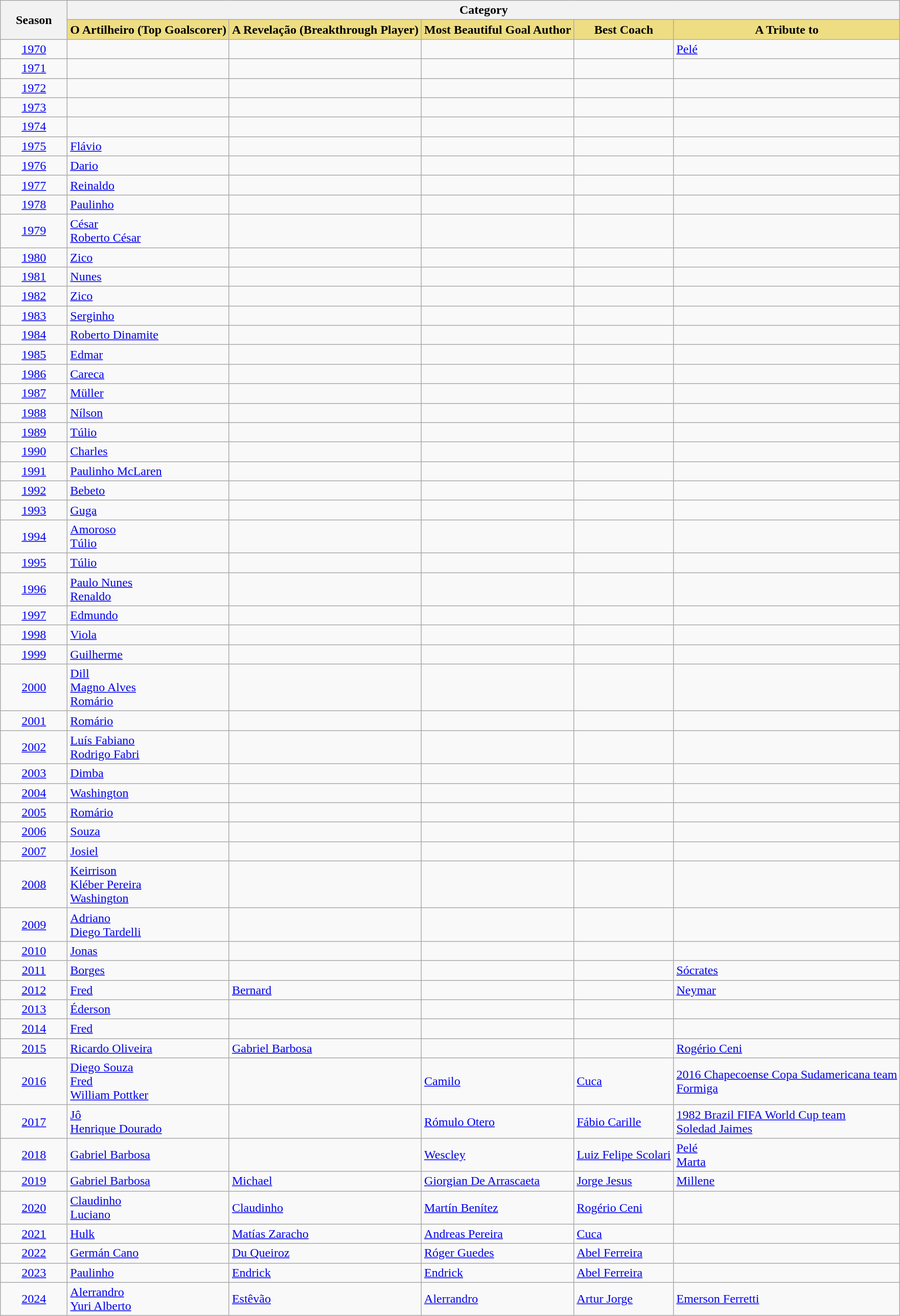<table class="wikitable">
<tr>
<th width="80" rowspan="2">Season</th>
<th colspan="6">Category</th>
</tr>
<tr>
<th style="background-color: #eedd82">O Artilheiro (Top Goalscorer)</th>
<th style="background-color: #eedd82">A Revelação (Breakthrough Player)</th>
<th style="background-color: #eedd82">Most Beautiful Goal Author</th>
<th style="background-color: #eedd82">Best Coach</th>
<th style="background-color: #eedd82">A Tribute to</th>
</tr>
<tr>
<td align="center"><a href='#'>1970</a></td>
<td></td>
<td></td>
<td></td>
<td></td>
<td> <a href='#'>Pelé</a> </td>
</tr>
<tr>
<td align="center"><a href='#'>1971</a></td>
<td></td>
<td></td>
<td></td>
<td></td>
<td></td>
</tr>
<tr>
<td align="center"><a href='#'>1972</a></td>
<td></td>
<td></td>
<td></td>
<td></td>
<td></td>
</tr>
<tr>
<td align="center"><a href='#'>1973</a></td>
<td></td>
<td></td>
<td></td>
<td></td>
<td></td>
</tr>
<tr>
<td align="center"><a href='#'>1974</a></td>
<td></td>
<td></td>
<td></td>
<td></td>
<td></td>
</tr>
<tr>
<td align="center"><a href='#'>1975</a></td>
<td> <a href='#'>Flávio</a> </td>
<td></td>
<td></td>
<td></td>
<td></td>
</tr>
<tr>
<td align="center"><a href='#'>1976</a></td>
<td> <a href='#'>Dario</a> </td>
<td></td>
<td></td>
<td></td>
<td></td>
</tr>
<tr>
<td align="center"><a href='#'>1977</a></td>
<td> <a href='#'>Reinaldo</a> </td>
<td></td>
<td></td>
<td></td>
<td></td>
</tr>
<tr>
<td align="center"><a href='#'>1978</a></td>
<td> <a href='#'>Paulinho</a> </td>
<td></td>
<td></td>
<td></td>
<td></td>
</tr>
<tr>
<td align="center"><a href='#'>1979</a></td>
<td> <a href='#'>César</a>  <br>  <a href='#'>Roberto César</a> </td>
<td></td>
<td></td>
<td></td>
<td></td>
</tr>
<tr>
<td align="center"><a href='#'>1980</a></td>
<td> <a href='#'>Zico</a> </td>
<td></td>
<td></td>
<td></td>
<td></td>
</tr>
<tr>
<td align="center"><a href='#'>1981</a></td>
<td> <a href='#'>Nunes</a> </td>
<td></td>
<td></td>
<td></td>
<td></td>
</tr>
<tr>
<td align="center"><a href='#'>1982</a></td>
<td> <a href='#'>Zico</a> </td>
<td></td>
<td></td>
<td></td>
<td></td>
</tr>
<tr>
<td align="center"><a href='#'>1983</a></td>
<td> <a href='#'>Serginho</a> </td>
<td></td>
<td></td>
<td></td>
<td></td>
</tr>
<tr>
<td align="center"><a href='#'>1984</a></td>
<td> <a href='#'>Roberto Dinamite</a> </td>
<td></td>
<td></td>
<td></td>
<td></td>
</tr>
<tr>
<td align="center"><a href='#'>1985</a></td>
<td> <a href='#'>Edmar</a> </td>
<td></td>
<td></td>
<td></td>
<td></td>
</tr>
<tr>
<td align="center"><a href='#'>1986</a></td>
<td> <a href='#'>Careca</a> </td>
<td></td>
<td></td>
<td></td>
<td></td>
</tr>
<tr>
<td align="center"><a href='#'>1987</a></td>
<td> <a href='#'>Müller</a> </td>
<td></td>
<td></td>
<td></td>
<td></td>
</tr>
<tr>
<td align="center"><a href='#'>1988</a></td>
<td> <a href='#'>Nílson</a> </td>
<td></td>
<td></td>
<td></td>
<td></td>
</tr>
<tr>
<td align="center"><a href='#'>1989</a></td>
<td> <a href='#'>Túlio</a> </td>
<td></td>
<td></td>
<td></td>
<td></td>
</tr>
<tr>
<td align="center"><a href='#'>1990</a></td>
<td> <a href='#'>Charles</a> </td>
<td></td>
<td></td>
<td></td>
<td></td>
</tr>
<tr>
<td align="center"><a href='#'>1991</a></td>
<td> <a href='#'>Paulinho McLaren</a> </td>
<td></td>
<td></td>
<td></td>
<td></td>
</tr>
<tr>
<td align="center"><a href='#'>1992</a></td>
<td> <a href='#'>Bebeto</a> </td>
<td></td>
<td></td>
<td></td>
<td></td>
</tr>
<tr>
<td align="center"><a href='#'>1993</a></td>
<td> <a href='#'>Guga</a> </td>
<td></td>
<td></td>
<td></td>
<td></td>
</tr>
<tr>
<td align="center"><a href='#'>1994</a></td>
<td> <a href='#'>Amoroso</a>  <br>  <a href='#'>Túlio</a> </td>
<td></td>
<td></td>
<td></td>
<td></td>
</tr>
<tr>
<td align="center"><a href='#'>1995</a></td>
<td> <a href='#'>Túlio</a> </td>
<td></td>
<td></td>
<td></td>
<td></td>
</tr>
<tr>
<td align="center"><a href='#'>1996</a></td>
<td> <a href='#'>Paulo Nunes</a>  <br>  <a href='#'>Renaldo</a> </td>
<td></td>
<td></td>
<td></td>
<td></td>
</tr>
<tr>
<td align="center"><a href='#'>1997</a></td>
<td> <a href='#'>Edmundo</a> </td>
<td></td>
<td></td>
<td></td>
<td></td>
</tr>
<tr>
<td align="center"><a href='#'>1998</a></td>
<td> <a href='#'>Viola</a> </td>
<td></td>
<td></td>
<td></td>
<td></td>
</tr>
<tr>
<td align="center"><a href='#'>1999</a></td>
<td> <a href='#'>Guilherme</a> </td>
<td></td>
<td></td>
<td></td>
<td></td>
</tr>
<tr>
<td align="center"><a href='#'>2000</a></td>
<td> <a href='#'>Dill</a>  <br>  <a href='#'>Magno Alves</a>  <br>  <a href='#'>Romário</a> </td>
<td></td>
<td></td>
<td></td>
<td></td>
</tr>
<tr>
<td align="center"><a href='#'>2001</a></td>
<td> <a href='#'>Romário</a> </td>
<td></td>
<td></td>
<td></td>
<td></td>
</tr>
<tr>
<td align="center"><a href='#'>2002</a></td>
<td> <a href='#'>Luís Fabiano</a>  <br>  <a href='#'>Rodrigo Fabri</a> </td>
<td></td>
<td></td>
<td></td>
<td></td>
</tr>
<tr>
<td align="center"><a href='#'>2003</a></td>
<td> <a href='#'>Dimba</a> </td>
<td></td>
<td></td>
<td></td>
<td></td>
</tr>
<tr>
<td align="center"><a href='#'>2004</a></td>
<td> <a href='#'>Washington</a> </td>
<td></td>
<td></td>
<td></td>
<td></td>
</tr>
<tr>
<td align="center"><a href='#'>2005</a></td>
<td> <a href='#'>Romário</a> </td>
<td></td>
<td></td>
<td></td>
<td></td>
</tr>
<tr>
<td align="center"><a href='#'>2006</a></td>
<td> <a href='#'>Souza</a> </td>
<td></td>
<td></td>
<td></td>
<td></td>
</tr>
<tr>
<td align="center"><a href='#'>2007</a></td>
<td> <a href='#'>Josiel</a> </td>
<td></td>
<td></td>
<td></td>
<td></td>
</tr>
<tr>
<td align="center"><a href='#'>2008</a></td>
<td> <a href='#'>Keirrison</a>  <br>  <a href='#'>Kléber Pereira</a>  <br>  <a href='#'>Washington</a> </td>
<td></td>
<td></td>
<td></td>
<td></td>
</tr>
<tr>
<td align="center"><a href='#'>2009</a></td>
<td> <a href='#'>Adriano</a>  <br>  <a href='#'>Diego Tardelli</a> </td>
<td></td>
<td></td>
<td></td>
<td></td>
</tr>
<tr>
<td align="center"><a href='#'>2010</a></td>
<td> <a href='#'>Jonas</a> </td>
<td></td>
<td></td>
<td></td>
<td></td>
</tr>
<tr>
<td align="center"><a href='#'>2011</a></td>
<td> <a href='#'>Borges</a> </td>
<td></td>
<td></td>
<td></td>
<td> <a href='#'>Sócrates</a></td>
</tr>
<tr>
<td align="center"><a href='#'>2012</a></td>
<td> <a href='#'>Fred</a> </td>
<td> <a href='#'>Bernard</a> </td>
<td></td>
<td></td>
<td> <a href='#'>Neymar</a> </td>
</tr>
<tr>
<td align="center"><a href='#'>2013</a></td>
<td> <a href='#'>Éderson</a> </td>
<td></td>
<td></td>
<td></td>
<td></td>
</tr>
<tr>
<td align="center"><a href='#'>2014</a></td>
<td> <a href='#'>Fred</a> </td>
<td></td>
<td></td>
<td></td>
<td></td>
</tr>
<tr>
<td align="center"><a href='#'>2015</a></td>
<td> <a href='#'>Ricardo Oliveira</a> </td>
<td> <a href='#'>Gabriel Barbosa</a> </td>
<td></td>
<td></td>
<td> <a href='#'>Rogério Ceni</a>  </td>
</tr>
<tr>
<td align="center"><a href='#'>2016</a></td>
<td> <a href='#'>Diego Souza</a> <br> <a href='#'>Fred</a> <br> <a href='#'>William Pottker</a> </td>
<td></td>
<td> <a href='#'>Camilo</a> </td>
<td> <a href='#'>Cuca</a> </td>
<td><a href='#'>2016 Chapecoense Copa Sudamericana team</a><br> <a href='#'>Formiga</a> </td>
</tr>
<tr>
<td align="center"><a href='#'>2017</a></td>
<td> <a href='#'>Jô</a> <br> <a href='#'>Henrique Dourado</a> </td>
<td></td>
<td> <a href='#'>Rómulo Otero</a> </td>
<td> <a href='#'>Fábio Carille</a> </td>
<td><a href='#'>1982 Brazil FIFA World Cup team</a><br> <a href='#'>Soledad Jaimes</a> </td>
</tr>
<tr>
<td align="center"><a href='#'>2018</a></td>
<td> <a href='#'>Gabriel Barbosa</a> </td>
<td></td>
<td> <a href='#'>Wescley</a> </td>
<td> <a href='#'>Luiz Felipe Scolari</a> </td>
<td> <a href='#'>Pelé</a><br> <a href='#'>Marta</a> </td>
</tr>
<tr>
<td align="center"><a href='#'>2019</a></td>
<td> <a href='#'>Gabriel Barbosa</a> </td>
<td> <a href='#'>Michael</a> </td>
<td> <a href='#'>Giorgian De Arrascaeta</a> </td>
<td> <a href='#'>Jorge Jesus</a> </td>
<td> <a href='#'>Millene</a> </td>
</tr>
<tr>
<td align="center"><a href='#'>2020</a></td>
<td> <a href='#'>Claudinho</a>  <br>  <a href='#'>Luciano</a> </td>
<td> <a href='#'>Claudinho</a> </td>
<td> <a href='#'>Martín Benítez</a> </td>
<td> <a href='#'>Rogério Ceni</a> </td>
<td></td>
</tr>
<tr>
<td align="center"><a href='#'>2021</a></td>
<td> <a href='#'>Hulk</a> </td>
<td> <a href='#'>Matías Zaracho</a> </td>
<td> <a href='#'>Andreas Pereira</a> </td>
<td> <a href='#'>Cuca</a> </td>
<td></td>
</tr>
<tr>
<td align="center"><a href='#'>2022</a></td>
<td> <a href='#'>Germán Cano</a> </td>
<td> <a href='#'>Du Queiroz</a> </td>
<td> <a href='#'>Róger Guedes</a> </td>
<td> <a href='#'>Abel Ferreira</a> </td>
<td></td>
</tr>
<tr>
<td align="center"><a href='#'>2023</a></td>
<td> <a href='#'>Paulinho</a> </td>
<td> <a href='#'>Endrick</a> </td>
<td> <a href='#'>Endrick</a> </td>
<td> <a href='#'>Abel Ferreira</a> </td>
<td></td>
</tr>
<tr>
<td align="center"><a href='#'>2024</a></td>
<td> <a href='#'>Alerrandro</a>  <br>  <a href='#'>Yuri Alberto</a> </td>
<td> <a href='#'>Estêvão</a> </td>
<td> <a href='#'>Alerrandro</a> </td>
<td> <a href='#'>Artur Jorge</a> </td>
<td> <a href='#'>Emerson Ferretti</a> </td>
</tr>
</table>
